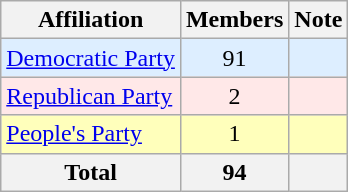<table class="wikitable">
<tr>
<th valign="bottom">Affiliation</th>
<th valign="bottom">Members</th>
<th valign="bottom">Note</th>
</tr>
<tr bgcolor=#DDEEFF>
<td><a href='#'>Democratic Party</a></td>
<td align="center">91</td>
<td></td>
</tr>
<tr bgcolor=#FFE8E8>
<td><a href='#'>Republican Party</a></td>
<td align="center">2</td>
<td></td>
</tr>
<tr bgcolor=#FFFFbb>
<td><a href='#'>People's Party</a></td>
<td align="center">1</td>
<td></td>
</tr>
<tr>
<th align="center"><strong>Total</strong></th>
<th align="center"><strong>94</strong></th>
<th></th>
</tr>
</table>
